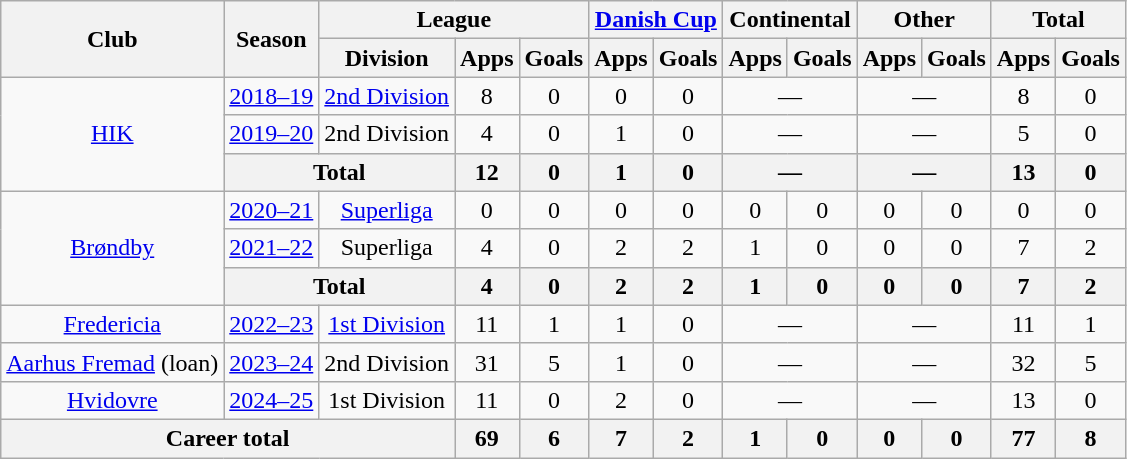<table class="wikitable" style="text-align:center">
<tr>
<th rowspan="2">Club</th>
<th rowspan="2">Season</th>
<th colspan="3">League</th>
<th colspan="2"><a href='#'>Danish Cup</a></th>
<th colspan="2">Continental</th>
<th colspan="2">Other</th>
<th colspan="2">Total</th>
</tr>
<tr>
<th>Division</th>
<th>Apps</th>
<th>Goals</th>
<th>Apps</th>
<th>Goals</th>
<th>Apps</th>
<th>Goals</th>
<th>Apps</th>
<th>Goals</th>
<th>Apps</th>
<th>Goals</th>
</tr>
<tr>
<td rowspan="3"><a href='#'>HIK</a></td>
<td><a href='#'>2018–19</a></td>
<td><a href='#'>2nd Division</a></td>
<td>8</td>
<td>0</td>
<td>0</td>
<td>0</td>
<td colspan="2">—</td>
<td colspan="2">—</td>
<td>8</td>
<td>0</td>
</tr>
<tr>
<td><a href='#'>2019–20</a></td>
<td>2nd Division</td>
<td>4</td>
<td>0</td>
<td>1</td>
<td>0</td>
<td colspan="2">—</td>
<td colspan="2">—</td>
<td>5</td>
<td>0</td>
</tr>
<tr>
<th colspan="2">Total</th>
<th>12</th>
<th>0</th>
<th>1</th>
<th>0</th>
<th colspan="2">—</th>
<th colspan="2">—</th>
<th>13</th>
<th>0</th>
</tr>
<tr>
<td rowspan="3"><a href='#'>Brøndby</a></td>
<td><a href='#'>2020–21</a></td>
<td><a href='#'>Superliga</a></td>
<td>0</td>
<td>0</td>
<td>0</td>
<td>0</td>
<td>0</td>
<td>0</td>
<td>0</td>
<td>0</td>
<td>0</td>
<td>0</td>
</tr>
<tr>
<td><a href='#'>2021–22</a></td>
<td>Superliga</td>
<td>4</td>
<td>0</td>
<td>2</td>
<td>2</td>
<td>1</td>
<td>0</td>
<td>0</td>
<td>0</td>
<td>7</td>
<td>2</td>
</tr>
<tr>
<th colspan="2">Total</th>
<th>4</th>
<th>0</th>
<th>2</th>
<th>2</th>
<th>1</th>
<th>0</th>
<th>0</th>
<th>0</th>
<th>7</th>
<th>2</th>
</tr>
<tr>
<td><a href='#'>Fredericia</a></td>
<td><a href='#'>2022–23</a></td>
<td><a href='#'>1st Division</a></td>
<td>11</td>
<td>1</td>
<td>1</td>
<td>0</td>
<td colspan="2">—</td>
<td colspan="2">—</td>
<td>11</td>
<td>1</td>
</tr>
<tr>
<td><a href='#'>Aarhus Fremad</a> (loan)</td>
<td><a href='#'>2023–24</a></td>
<td>2nd Division</td>
<td>31</td>
<td>5</td>
<td>1</td>
<td>0</td>
<td colspan="2">—</td>
<td colspan="2">—</td>
<td>32</td>
<td>5</td>
</tr>
<tr>
<td><a href='#'>Hvidovre</a></td>
<td><a href='#'>2024–25</a></td>
<td>1st Division</td>
<td>11</td>
<td>0</td>
<td>2</td>
<td>0</td>
<td colspan="2">—</td>
<td colspan="2">—</td>
<td>13</td>
<td>0</td>
</tr>
<tr>
<th colspan="3">Career total</th>
<th>69</th>
<th>6</th>
<th>7</th>
<th>2</th>
<th>1</th>
<th>0</th>
<th>0</th>
<th>0</th>
<th>77</th>
<th>8</th>
</tr>
</table>
